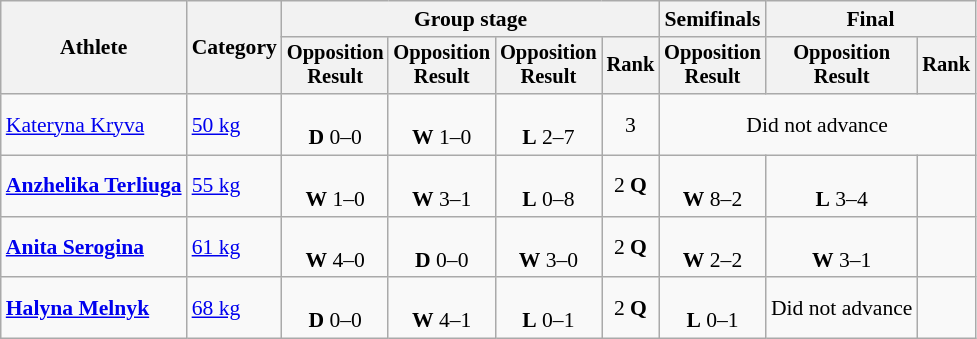<table class="wikitable" style="text-align:center; font-size:90%">
<tr>
<th rowspan=2>Athlete</th>
<th rowspan=2>Category</th>
<th colspan=4>Group stage</th>
<th>Semifinals</th>
<th colspan=2>Final</th>
</tr>
<tr style="font-size:95%">
<th>Opposition<br>Result</th>
<th>Opposition<br>Result</th>
<th>Opposition<br>Result</th>
<th>Rank</th>
<th>Opposition<br>Result</th>
<th>Opposition<br>Result</th>
<th>Rank</th>
</tr>
<tr>
<td align=left><a href='#'>Kateryna Kryva</a></td>
<td align=left><a href='#'>50 kg</a></td>
<td><br> <strong>D</strong> 0–0</td>
<td><br> <strong>W</strong> 1–0</td>
<td><br> <strong>L</strong> 2–7</td>
<td>3</td>
<td colspan=3>Did not advance</td>
</tr>
<tr>
<td align=left><strong><a href='#'>Anzhelika Terliuga</a></strong></td>
<td align=left><a href='#'>55 kg</a></td>
<td><br> <strong>W</strong> 1–0</td>
<td><br> <strong>W</strong> 3–1</td>
<td><br> <strong>L</strong> 0–8</td>
<td>2 <strong>Q</strong></td>
<td><br> <strong>W</strong> 8–2</td>
<td><br> <strong>L</strong> 3–4</td>
<td></td>
</tr>
<tr>
<td align=left><strong><a href='#'>Anita Serogina</a></strong></td>
<td align=left><a href='#'>61 kg</a></td>
<td><br> <strong>W</strong> 4–0</td>
<td><br> <strong>D</strong> 0–0</td>
<td><br> <strong>W</strong> 3–0</td>
<td>2 <strong>Q</strong></td>
<td><br> <strong>W</strong> 2–2</td>
<td><br> <strong>W</strong> 3–1</td>
<td></td>
</tr>
<tr>
<td align=left><strong><a href='#'>Halyna Melnyk</a></strong></td>
<td align=left><a href='#'>68 kg</a></td>
<td><br> <strong>D</strong> 0–0</td>
<td><br> <strong>W</strong> 4–1</td>
<td><br> <strong>L</strong> 0–1</td>
<td>2 <strong>Q</strong></td>
<td><br> <strong>L</strong> 0–1</td>
<td>Did not advance</td>
<td></td>
</tr>
</table>
